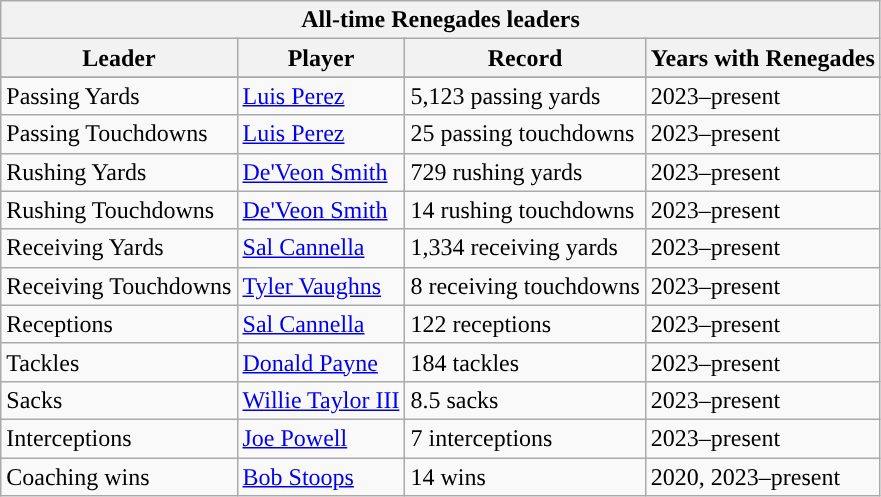<table class="wikitable">
<tr>
<th colspan="5">All-time Renegades leaders</th>
</tr>
<tr>
<th>Leader</th>
<th>Player</th>
<th>Record</th>
<th>Years with Renegades</th>
</tr>
<tr>
</tr>
<tr>
<td>Passing Yards</td>
<td><a href='#'>Luis Perez</a></td>
<td>5,123 passing yards</td>
<td>2023–present</td>
</tr>
<tr>
<td>Passing Touchdowns</td>
<td><a href='#'>Luis Perez</a></td>
<td>25 passing touchdowns</td>
<td>2023–present</td>
</tr>
<tr>
<td>Rushing Yards</td>
<td><a href='#'>De'Veon Smith</a></td>
<td>729 rushing yards</td>
<td>2023–present</td>
</tr>
<tr>
<td>Rushing Touchdowns</td>
<td><a href='#'>De'Veon Smith</a></td>
<td>14 rushing touchdowns</td>
<td>2023–present</td>
</tr>
<tr>
<td>Receiving Yards</td>
<td><a href='#'>Sal Cannella</a></td>
<td>1,334 receiving yards</td>
<td>2023–present</td>
</tr>
<tr>
<td>Receiving Touchdowns</td>
<td><a href='#'>Tyler Vaughns</a></td>
<td>8 receiving touchdowns</td>
<td>2023–present</td>
</tr>
<tr>
<td>Receptions</td>
<td><a href='#'>Sal Cannella</a></td>
<td>122 receptions</td>
<td>2023–present</td>
</tr>
<tr>
<td>Tackles</td>
<td><a href='#'>Donald Payne</a></td>
<td>184 tackles</td>
<td>2023–present</td>
</tr>
<tr>
<td>Sacks</td>
<td><a href='#'>Willie Taylor III</a></td>
<td>8.5 sacks</td>
<td>2023–present</td>
</tr>
<tr>
<td>Interceptions</td>
<td><a href='#'>Joe Powell</a></td>
<td>7 interceptions</td>
<td>2023–present</td>
</tr>
<tr>
<td>Coaching wins</td>
<td><a href='#'>Bob Stoops</a></td>
<td>14 wins</td>
<td>2020, 2023–present</td>
</tr>
</table>
